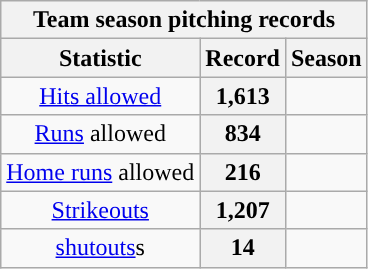<table class="wikitable sortable" style="text-align:center">
<tr>
<th colspan=5>Team season pitching records</th>
</tr>
<tr>
<th scope="col">Statistic</th>
<th scope="col" class="unsortable">Record</th>
<th scope="col">Season</th>
</tr>
<tr>
<td><a href='#'>Hits allowed</a></td>
<th scope="row">1,613</th>
<td></td>
</tr>
<tr>
<td><a href='#'>Runs</a> allowed</td>
<th scope="row">834</th>
<td></td>
</tr>
<tr>
<td><a href='#'>Home runs</a> allowed</td>
<th scope="row">216</th>
<td></td>
</tr>
<tr>
<td><a href='#'>Strikeouts</a></td>
<th scope="row">1,207</th>
<td></td>
</tr>
<tr>
<td><a href='#'>shutouts</a>s</td>
<th scope="row">14</th>
<td></td>
</tr>
</table>
